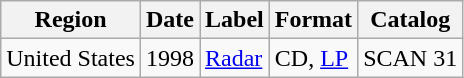<table class="wikitable">
<tr>
<th>Region</th>
<th>Date</th>
<th>Label</th>
<th>Format</th>
<th>Catalog</th>
</tr>
<tr>
<td>United States</td>
<td>1998</td>
<td><a href='#'>Radar</a></td>
<td>CD, <a href='#'>LP</a></td>
<td>SCAN 31</td>
</tr>
</table>
